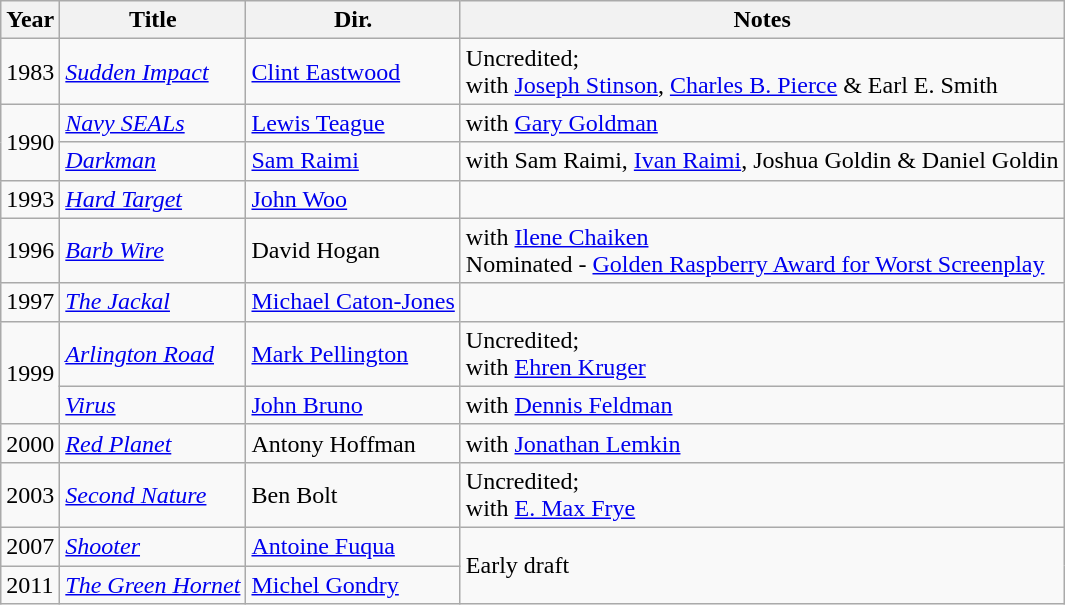<table class="wikitable sortable">
<tr>
<th>Year</th>
<th>Title</th>
<th>Dir.</th>
<th class="unsortable">Notes</th>
</tr>
<tr>
<td>1983</td>
<td><em><a href='#'>Sudden Impact</a></em></td>
<td><a href='#'>Clint Eastwood</a></td>
<td>Uncredited;<br>with <a href='#'>Joseph Stinson</a>, <a href='#'>Charles B. Pierce</a> & Earl E. Smith</td>
</tr>
<tr>
<td rowspan="2">1990</td>
<td><a href='#'><em>Navy SEALs</em></a></td>
<td><a href='#'>Lewis Teague</a></td>
<td>with <a href='#'>Gary Goldman</a></td>
</tr>
<tr>
<td><em><a href='#'>Darkman</a></em></td>
<td><a href='#'>Sam Raimi</a></td>
<td>with Sam Raimi, <a href='#'>Ivan Raimi</a>, Joshua Goldin & Daniel Goldin</td>
</tr>
<tr>
<td>1993</td>
<td><em><a href='#'>Hard Target</a></em></td>
<td><a href='#'>John Woo</a></td>
<td></td>
</tr>
<tr>
<td>1996</td>
<td><em><a href='#'>Barb Wire</a></em></td>
<td>David Hogan</td>
<td>with <a href='#'>Ilene Chaiken</a><br>Nominated - <a href='#'>Golden Raspberry Award for Worst Screenplay</a></td>
</tr>
<tr>
<td>1997</td>
<td><em><a href='#'>The Jackal</a></em></td>
<td><a href='#'>Michael Caton-Jones</a></td>
<td></td>
</tr>
<tr>
<td rowspan="2">1999</td>
<td><em><a href='#'>Arlington Road</a></em></td>
<td><a href='#'>Mark Pellington</a></td>
<td>Uncredited;<br>with <a href='#'>Ehren Kruger</a></td>
</tr>
<tr>
<td><em><a href='#'>Virus</a></em></td>
<td><a href='#'>John Bruno</a></td>
<td>with <a href='#'>Dennis Feldman</a></td>
</tr>
<tr>
<td>2000</td>
<td><em><a href='#'>Red Planet</a></em></td>
<td>Antony Hoffman</td>
<td>with <a href='#'>Jonathan Lemkin</a></td>
</tr>
<tr>
<td>2003</td>
<td><em><a href='#'>Second Nature</a></em></td>
<td>Ben Bolt</td>
<td>Uncredited;<br>with <a href='#'>E. Max Frye</a></td>
</tr>
<tr>
<td>2007</td>
<td><a href='#'><em>Shooter</em></a></td>
<td><a href='#'>Antoine Fuqua</a></td>
<td rowspan="2">Early draft</td>
</tr>
<tr>
<td>2011</td>
<td><a href='#'><em>The Green Hornet</em></a></td>
<td><a href='#'>Michel Gondry</a></td>
</tr>
</table>
